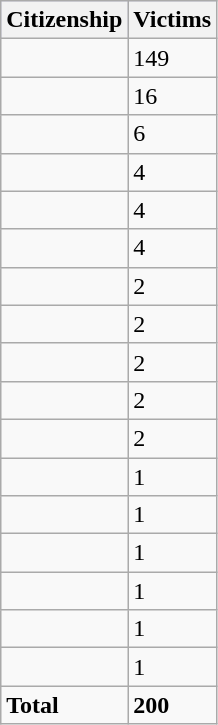<table class="wikitable sortable">
<tr style="background:#ccf;">
<th>Citizenship</th>
<th>Victims</th>
</tr>
<tr valign=top>
<td></td>
<td>149</td>
</tr>
<tr valign=top>
<td></td>
<td>16</td>
</tr>
<tr valign=top>
<td></td>
<td>6</td>
</tr>
<tr valign=top>
<td></td>
<td>4</td>
</tr>
<tr valign=top>
<td></td>
<td>4</td>
</tr>
<tr valign=top>
<td></td>
<td>4</td>
</tr>
<tr valign=top>
<td></td>
<td>2</td>
</tr>
<tr valign=top>
<td></td>
<td>2</td>
</tr>
<tr valign=top>
<td></td>
<td>2</td>
</tr>
<tr valign=top>
<td></td>
<td>2</td>
</tr>
<tr valign=top>
<td></td>
<td>2</td>
</tr>
<tr valign=top>
<td></td>
<td>1</td>
</tr>
<tr valign=top>
<td></td>
<td>1</td>
</tr>
<tr valign=top>
<td></td>
<td>1</td>
</tr>
<tr valign=top>
<td></td>
<td>1</td>
</tr>
<tr valign=top>
<td></td>
<td>1</td>
</tr>
<tr valign=top>
<td></td>
<td>1</td>
</tr>
<tr valign=top>
<td><strong>Total</strong></td>
<td><strong>200</strong></td>
</tr>
</table>
